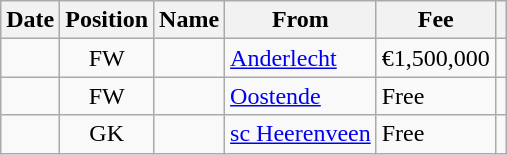<table class="wikitable sortable">
<tr>
<th>Date</th>
<th>Position</th>
<th>Name</th>
<th>From</th>
<th>Fee</th>
<th class="unsortable"></th>
</tr>
<tr>
<td></td>
<td align="center">FW</td>
<td></td>
<td><a href='#'>Anderlecht</a></td>
<td>€1,500,000</td>
<td></td>
</tr>
<tr>
<td></td>
<td align="center">FW</td>
<td></td>
<td><a href='#'>Oostende</a></td>
<td>Free</td>
<td></td>
</tr>
<tr>
<td></td>
<td align="center">GK</td>
<td></td>
<td><a href='#'>sc Heerenveen</a></td>
<td>Free</td>
<td></td>
</tr>
</table>
